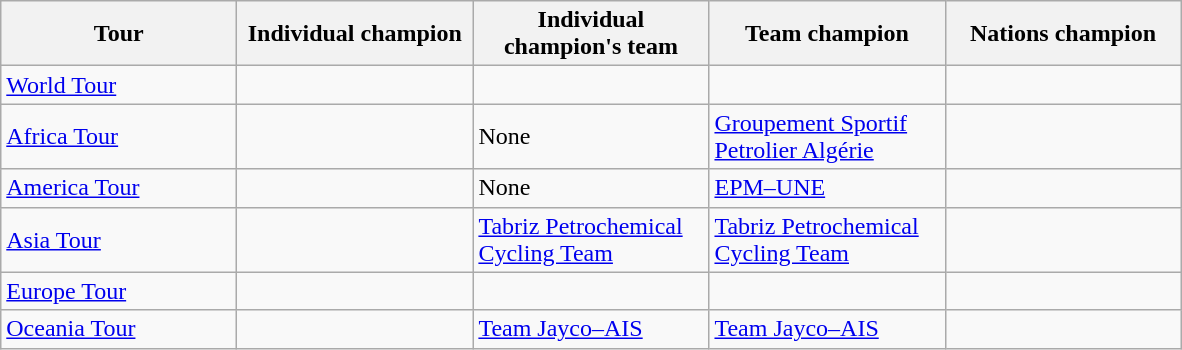<table class="wikitable sortable">
<tr>
<th style="width:150px;">Tour</th>
<th style="width:150px;">Individual champion</th>
<th style="width:150px;">Individual champion's team</th>
<th style="width:150px;">Team champion</th>
<th style="width:150px;">Nations champion</th>
</tr>
<tr>
<td><a href='#'>World Tour</a></td>
<td></td>
<td></td>
<td></td>
<td></td>
</tr>
<tr>
<td><a href='#'>Africa Tour</a></td>
<td></td>
<td>None</td>
<td><a href='#'>Groupement Sportif Petrolier Algérie</a></td>
<td></td>
</tr>
<tr>
<td><a href='#'>America Tour</a></td>
<td></td>
<td>None</td>
<td><a href='#'>EPM–UNE</a></td>
<td></td>
</tr>
<tr>
<td><a href='#'>Asia Tour</a></td>
<td></td>
<td><a href='#'>Tabriz Petrochemical Cycling Team</a></td>
<td><a href='#'>Tabriz Petrochemical Cycling Team</a></td>
<td></td>
</tr>
<tr>
<td><a href='#'>Europe Tour</a></td>
<td></td>
<td></td>
<td></td>
<td></td>
</tr>
<tr>
<td><a href='#'>Oceania Tour</a></td>
<td></td>
<td><a href='#'>Team Jayco–AIS</a></td>
<td><a href='#'>Team Jayco–AIS</a></td>
<td></td>
</tr>
</table>
